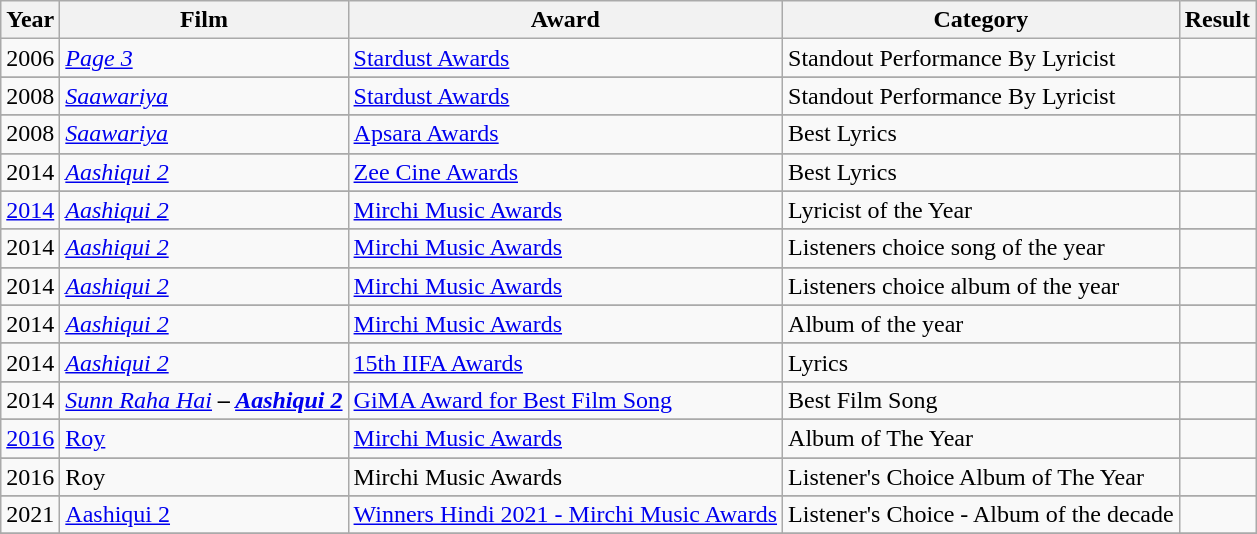<table class="wikitable sortable">
<tr>
<th>Year</th>
<th>Film</th>
<th>Award</th>
<th>Category</th>
<th>Result</th>
</tr>
<tr>
<td>2006</td>
<td><em><a href='#'>Page 3</a></em></td>
<td><a href='#'>Stardust Awards</a></td>
<td>Standout Performance By Lyricist</td>
<td></td>
</tr>
<tr>
</tr>
<tr>
<td>2008</td>
<td><em><a href='#'>Saawariya</a></em></td>
<td><a href='#'>Stardust Awards</a></td>
<td>Standout Performance By Lyricist</td>
<td></td>
</tr>
<tr>
</tr>
<tr>
<td>2008</td>
<td><em><a href='#'>Saawariya</a></em></td>
<td><a href='#'>Apsara Awards</a></td>
<td>Best Lyrics</td>
<td></td>
</tr>
<tr>
</tr>
<tr>
<td>2014</td>
<td><em><a href='#'>Aashiqui 2</a></em></td>
<td><a href='#'>Zee Cine Awards</a></td>
<td>Best Lyrics</td>
<td></td>
</tr>
<tr>
</tr>
<tr>
<td><a href='#'>2014</a></td>
<td><em><a href='#'>Aashiqui 2</a></em></td>
<td><a href='#'>Mirchi Music Awards</a></td>
<td>Lyricist of the Year</td>
<td></td>
</tr>
<tr>
</tr>
<tr>
<td>2014</td>
<td><em><a href='#'>Aashiqui 2</a></em></td>
<td><a href='#'>Mirchi Music Awards</a></td>
<td>Listeners choice song of the year</td>
<td></td>
</tr>
<tr>
</tr>
<tr>
<td>2014</td>
<td><em><a href='#'>Aashiqui 2</a></em></td>
<td><a href='#'>Mirchi Music Awards</a></td>
<td>Listeners choice album of the year</td>
<td></td>
</tr>
<tr>
</tr>
<tr>
<td>2014</td>
<td><em><a href='#'>Aashiqui 2</a></em></td>
<td><a href='#'>Mirchi Music Awards</a></td>
<td>Album of the year</td>
<td></td>
</tr>
<tr>
</tr>
<tr>
<td>2014</td>
<td><em><a href='#'>Aashiqui 2</a></em></td>
<td><a href='#'>15th IIFA Awards</a></td>
<td>Lyrics</td>
<td></td>
</tr>
<tr>
</tr>
<tr>
<td>2014</td>
<td><em><a href='#'>Sunn Raha Hai</a><strong> – <strong><em><a href='#'>Aashiqui 2</a></em></strong></td>
<td><a href='#'>GiMA Award for Best Film Song</a></td>
<td>Best Film Song</td>
<td></td>
</tr>
<tr>
</tr>
<tr>
<td><a href='#'>2016</a></td>
<td></em><a href='#'>Roy</a><em></td>
<td><a href='#'>Mirchi Music Awards</a></td>
<td>Album of The Year</td>
<td></td>
</tr>
<tr>
</tr>
<tr>
<td>2016</td>
<td></em>Roy<em></td>
<td>Mirchi Music Awards</td>
<td>Listener's Choice Album of The Year</td>
<td></td>
</tr>
<tr>
</tr>
<tr>
<td>2021</td>
<td></em><a href='#'>Aashiqui 2</a><em></td>
<td><a href='#'>Winners Hindi 2021 - Mirchi Music Awards</a></td>
<td>Listener's Choice - Album of the decade</td>
<td></td>
</tr>
<tr>
</tr>
</table>
